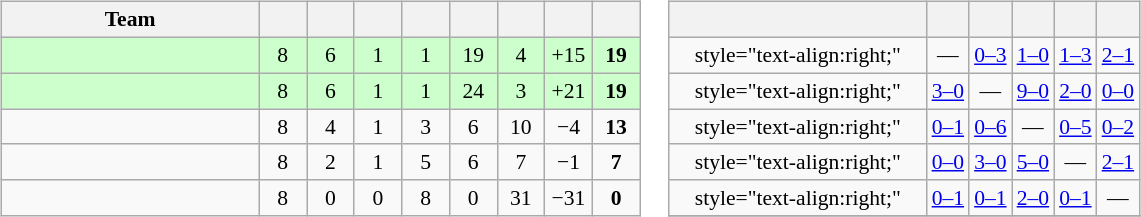<table>
<tr>
<td><br><table class="wikitable" style="text-align: center; font-size: 90%;">
<tr>
<th width=165>Team</th>
<th width=25></th>
<th width=25></th>
<th width=25></th>
<th width=25></th>
<th width=25></th>
<th width=25></th>
<th width=25></th>
<th width=25></th>
</tr>
<tr style="background:#cfc;">
<td align="left"></td>
<td>8</td>
<td>6</td>
<td>1</td>
<td>1</td>
<td>19</td>
<td>4</td>
<td>+15</td>
<td><strong>19</strong></td>
</tr>
<tr style="background:#cfc;">
<td align="left"></td>
<td>8</td>
<td>6</td>
<td>1</td>
<td>1</td>
<td>24</td>
<td>3</td>
<td>+21</td>
<td><strong>19</strong></td>
</tr>
<tr>
<td align="left"></td>
<td>8</td>
<td>4</td>
<td>1</td>
<td>3</td>
<td>6</td>
<td>10</td>
<td>−4</td>
<td><strong>13</strong></td>
</tr>
<tr>
<td align="left"></td>
<td>8</td>
<td>2</td>
<td>1</td>
<td>5</td>
<td>6</td>
<td>7</td>
<td>−1</td>
<td><strong>7</strong></td>
</tr>
<tr>
<td align="left"></td>
<td>8</td>
<td>0</td>
<td>0</td>
<td>8</td>
<td>0</td>
<td>31</td>
<td>−31</td>
<td><strong>0</strong></td>
</tr>
</table>
</td>
<td><br><table class="wikitable" style="text-align:center; font-size:90%;">
<tr>
<th width=165> </th>
<th></th>
<th></th>
<th></th>
<th></th>
<th></th>
</tr>
<tr>
<td>style="text-align:right;"</td>
<td>—</td>
<td><a href='#'>0–3</a></td>
<td><a href='#'>1–0</a></td>
<td><a href='#'>1–3</a></td>
<td><a href='#'>2–1</a></td>
</tr>
<tr>
<td>style="text-align:right;"</td>
<td><a href='#'>3–0</a></td>
<td>—</td>
<td><a href='#'>9–0</a></td>
<td><a href='#'>2–0</a></td>
<td><a href='#'>0–0</a></td>
</tr>
<tr>
<td>style="text-align:right;"</td>
<td><a href='#'>0–1</a></td>
<td><a href='#'>0–6</a></td>
<td>—</td>
<td><a href='#'>0–5</a></td>
<td><a href='#'>0–2</a></td>
</tr>
<tr>
<td>style="text-align:right;"</td>
<td><a href='#'>0–0</a></td>
<td><a href='#'>3–0</a></td>
<td><a href='#'>5–0</a></td>
<td>—</td>
<td><a href='#'>2–1</a></td>
</tr>
<tr>
<td>style="text-align:right;"</td>
<td><a href='#'>0–1</a></td>
<td><a href='#'>0–1</a></td>
<td><a href='#'>2–0</a></td>
<td><a href='#'>0–1</a></td>
<td>—</td>
</tr>
<tr>
</tr>
</table>
</td>
</tr>
</table>
